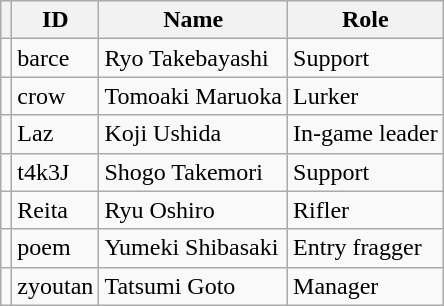<table class="wikitable">
<tr>
<th></th>
<th>ID</th>
<th>Name</th>
<th>Role</th>
</tr>
<tr>
<td></td>
<td>barce</td>
<td>Ryo Takebayashi</td>
<td>Support</td>
</tr>
<tr>
<td></td>
<td>crow</td>
<td>Tomoaki Maruoka</td>
<td>Lurker</td>
</tr>
<tr>
<td></td>
<td>Laz</td>
<td>Koji Ushida</td>
<td>In-game leader</td>
</tr>
<tr>
<td></td>
<td>t4k3J</td>
<td>Shogo Takemori</td>
<td>Support</td>
</tr>
<tr>
<td></td>
<td>Reita</td>
<td>Ryu Oshiro</td>
<td>Rifler</td>
</tr>
<tr>
<td></td>
<td>poem</td>
<td>Yumeki Shibasaki</td>
<td>Entry fragger</td>
</tr>
<tr>
<td></td>
<td>zyoutan</td>
<td>Tatsumi Goto</td>
<td>Manager</td>
</tr>
</table>
